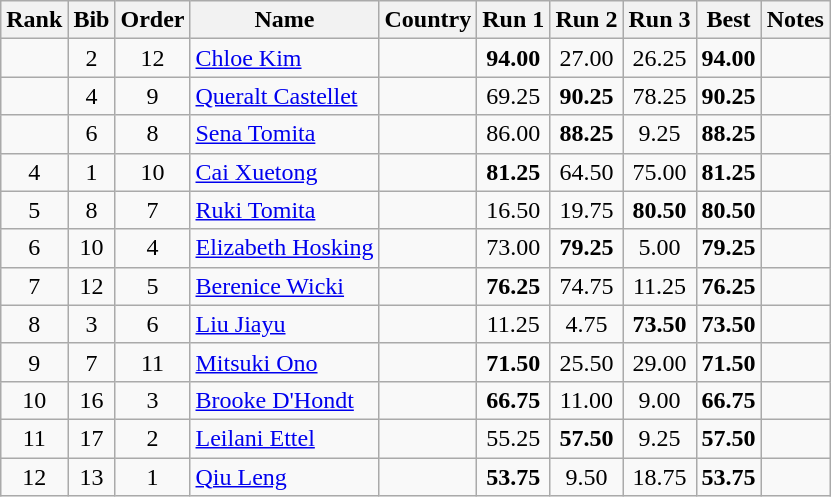<table class="wikitable sortable" style="text-align:center">
<tr>
<th>Rank</th>
<th>Bib</th>
<th>Order</th>
<th>Name</th>
<th>Country</th>
<th>Run 1</th>
<th>Run 2</th>
<th>Run 3</th>
<th>Best</th>
<th>Notes</th>
</tr>
<tr>
<td></td>
<td>2</td>
<td>12</td>
<td align=left><a href='#'>Chloe Kim</a></td>
<td align=left></td>
<td><strong>94.00</strong></td>
<td>27.00</td>
<td>26.25</td>
<td><strong>94.00</strong></td>
<td></td>
</tr>
<tr>
<td></td>
<td>4</td>
<td>9</td>
<td align=left><a href='#'>Queralt Castellet</a></td>
<td align=left></td>
<td>69.25</td>
<td><strong>90.25</strong></td>
<td>78.25</td>
<td><strong>90.25</strong></td>
<td></td>
</tr>
<tr>
<td></td>
<td>6</td>
<td>8</td>
<td align=left><a href='#'>Sena Tomita</a></td>
<td align=left></td>
<td>86.00</td>
<td><strong>88.25</strong></td>
<td>9.25</td>
<td><strong>88.25</strong></td>
<td></td>
</tr>
<tr>
<td>4</td>
<td>1</td>
<td>10</td>
<td align=left><a href='#'>Cai Xuetong</a></td>
<td align=left></td>
<td><strong>81.25</strong></td>
<td>64.50</td>
<td>75.00</td>
<td><strong>81.25</strong></td>
<td></td>
</tr>
<tr>
<td>5</td>
<td>8</td>
<td>7</td>
<td align=left><a href='#'>Ruki Tomita</a></td>
<td align=left></td>
<td>16.50</td>
<td>19.75</td>
<td><strong>80.50</strong></td>
<td><strong>80.50</strong></td>
<td></td>
</tr>
<tr>
<td>6</td>
<td>10</td>
<td>4</td>
<td align=left><a href='#'>Elizabeth Hosking</a></td>
<td align=left></td>
<td>73.00</td>
<td><strong>79.25</strong></td>
<td>5.00</td>
<td><strong>79.25</strong></td>
<td></td>
</tr>
<tr>
<td>7</td>
<td>12</td>
<td>5</td>
<td align=left><a href='#'>Berenice Wicki</a></td>
<td align=left></td>
<td><strong>76.25</strong></td>
<td>74.75</td>
<td>11.25</td>
<td><strong>76.25</strong></td>
<td></td>
</tr>
<tr>
<td>8</td>
<td>3</td>
<td>6</td>
<td align=left><a href='#'>Liu Jiayu</a></td>
<td align=left></td>
<td>11.25</td>
<td>4.75</td>
<td><strong>73.50</strong></td>
<td><strong>73.50</strong></td>
<td></td>
</tr>
<tr>
<td>9</td>
<td>7</td>
<td>11</td>
<td align=left><a href='#'>Mitsuki Ono</a></td>
<td align=left></td>
<td><strong>71.50</strong></td>
<td>25.50</td>
<td>29.00</td>
<td><strong>71.50</strong></td>
<td></td>
</tr>
<tr>
<td>10</td>
<td>16</td>
<td>3</td>
<td align=left><a href='#'>Brooke D'Hondt</a></td>
<td align=left></td>
<td><strong>66.75</strong></td>
<td>11.00</td>
<td>9.00</td>
<td><strong>66.75</strong></td>
<td></td>
</tr>
<tr>
<td>11</td>
<td>17</td>
<td>2</td>
<td align=left><a href='#'>Leilani Ettel</a></td>
<td align=left></td>
<td>55.25</td>
<td><strong>57.50</strong></td>
<td>9.25</td>
<td><strong>57.50</strong></td>
<td></td>
</tr>
<tr>
<td>12</td>
<td>13</td>
<td>1</td>
<td align=left><a href='#'>Qiu Leng</a></td>
<td align=left></td>
<td><strong>53.75</strong></td>
<td>9.50</td>
<td>18.75</td>
<td><strong>53.75</strong></td>
<td></td>
</tr>
</table>
